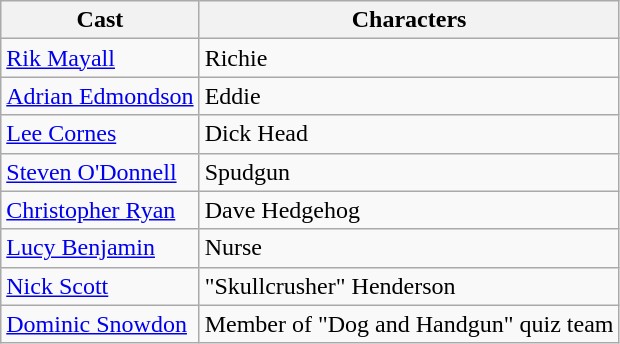<table class="wikitable">
<tr>
<th>Cast</th>
<th>Characters</th>
</tr>
<tr>
<td><a href='#'>Rik Mayall</a></td>
<td>Richie</td>
</tr>
<tr>
<td><a href='#'>Adrian Edmondson</a></td>
<td>Eddie</td>
</tr>
<tr>
<td><a href='#'>Lee Cornes</a></td>
<td>Dick Head</td>
</tr>
<tr>
<td><a href='#'>Steven O'Donnell</a></td>
<td>Spudgun</td>
</tr>
<tr>
<td><a href='#'>Christopher Ryan</a></td>
<td>Dave Hedgehog</td>
</tr>
<tr>
<td><a href='#'>Lucy Benjamin</a></td>
<td>Nurse</td>
</tr>
<tr>
<td><a href='#'>Nick Scott</a></td>
<td>"Skullcrusher" Henderson</td>
</tr>
<tr>
<td><a href='#'>Dominic Snowdon</a></td>
<td>Member of "Dog and Handgun" quiz team</td>
</tr>
</table>
